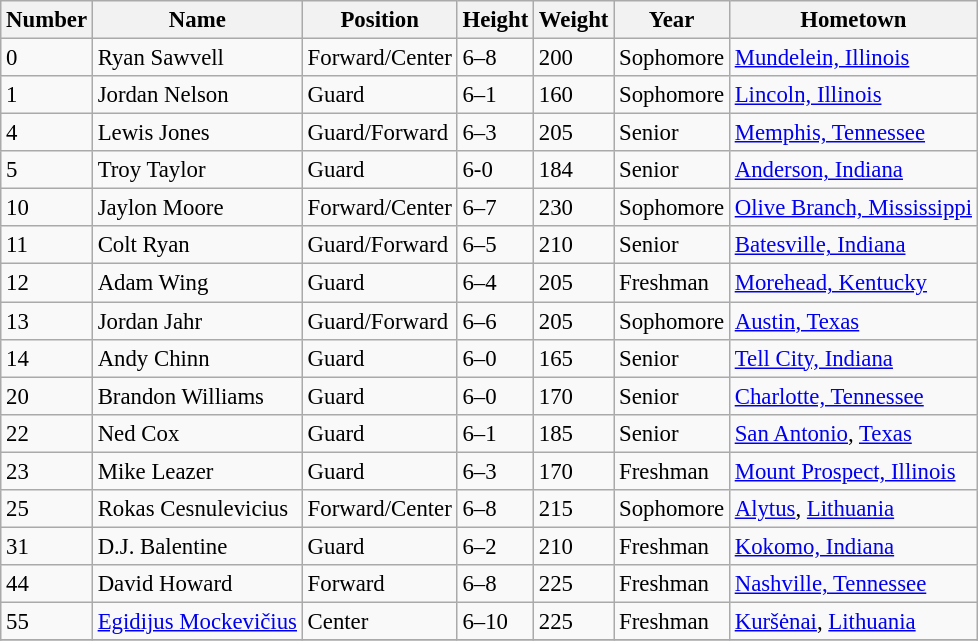<table class="wikitable" style="font-size: 95%;">
<tr>
<th>Number</th>
<th>Name</th>
<th>Position</th>
<th>Height</th>
<th>Weight</th>
<th>Year</th>
<th>Hometown</th>
</tr>
<tr>
<td>0</td>
<td>Ryan Sawvell</td>
<td>Forward/Center</td>
<td>6–8</td>
<td>200</td>
<td>Sophomore</td>
<td><a href='#'>Mundelein, Illinois</a></td>
</tr>
<tr>
<td>1</td>
<td>Jordan Nelson</td>
<td>Guard</td>
<td>6–1</td>
<td>160</td>
<td>Sophomore</td>
<td><a href='#'>Lincoln, Illinois</a></td>
</tr>
<tr>
<td>4</td>
<td>Lewis Jones</td>
<td>Guard/Forward</td>
<td>6–3</td>
<td>205</td>
<td>Senior</td>
<td><a href='#'>Memphis, Tennessee</a></td>
</tr>
<tr>
<td>5</td>
<td>Troy Taylor</td>
<td>Guard</td>
<td>6-0</td>
<td>184</td>
<td>Senior</td>
<td><a href='#'>Anderson, Indiana</a></td>
</tr>
<tr>
<td>10</td>
<td>Jaylon Moore</td>
<td>Forward/Center</td>
<td>6–7</td>
<td>230</td>
<td>Sophomore</td>
<td><a href='#'>Olive Branch, Mississippi</a></td>
</tr>
<tr>
<td>11</td>
<td>Colt Ryan</td>
<td>Guard/Forward</td>
<td>6–5</td>
<td>210</td>
<td>Senior</td>
<td><a href='#'>Batesville, Indiana</a></td>
</tr>
<tr>
<td>12</td>
<td>Adam Wing</td>
<td>Guard</td>
<td>6–4</td>
<td>205</td>
<td>Freshman</td>
<td><a href='#'>Morehead, Kentucky</a></td>
</tr>
<tr>
<td>13</td>
<td>Jordan Jahr</td>
<td>Guard/Forward</td>
<td>6–6</td>
<td>205</td>
<td>Sophomore</td>
<td><a href='#'>Austin, Texas</a></td>
</tr>
<tr>
<td>14</td>
<td>Andy Chinn</td>
<td>Guard</td>
<td>6–0</td>
<td>165</td>
<td>Senior</td>
<td><a href='#'>Tell City, Indiana</a></td>
</tr>
<tr>
<td>20</td>
<td>Brandon Williams</td>
<td>Guard</td>
<td>6–0</td>
<td>170</td>
<td>Senior</td>
<td><a href='#'>Charlotte, Tennessee</a></td>
</tr>
<tr>
<td>22</td>
<td>Ned Cox</td>
<td>Guard</td>
<td>6–1</td>
<td>185</td>
<td>Senior</td>
<td><a href='#'>San Antonio</a>, <a href='#'>Texas</a></td>
</tr>
<tr>
<td>23</td>
<td>Mike Leazer</td>
<td>Guard</td>
<td>6–3</td>
<td>170</td>
<td>Freshman</td>
<td><a href='#'>Mount Prospect, Illinois</a></td>
</tr>
<tr>
<td>25</td>
<td>Rokas Cesnulevicius</td>
<td>Forward/Center</td>
<td>6–8</td>
<td>215</td>
<td>Sophomore</td>
<td><a href='#'>Alytus</a>, <a href='#'>Lithuania</a></td>
</tr>
<tr>
<td>31</td>
<td>D.J. Balentine</td>
<td>Guard</td>
<td>6–2</td>
<td>210</td>
<td>Freshman</td>
<td><a href='#'>Kokomo, Indiana</a></td>
</tr>
<tr>
<td>44</td>
<td>David Howard</td>
<td>Forward</td>
<td>6–8</td>
<td>225</td>
<td>Freshman</td>
<td><a href='#'>Nashville, Tennessee</a></td>
</tr>
<tr>
<td>55</td>
<td><a href='#'>Egidijus Mockevičius</a></td>
<td>Center</td>
<td>6–10</td>
<td>225</td>
<td>Freshman</td>
<td><a href='#'>Kuršėnai</a>, <a href='#'>Lithuania</a></td>
</tr>
<tr>
</tr>
</table>
